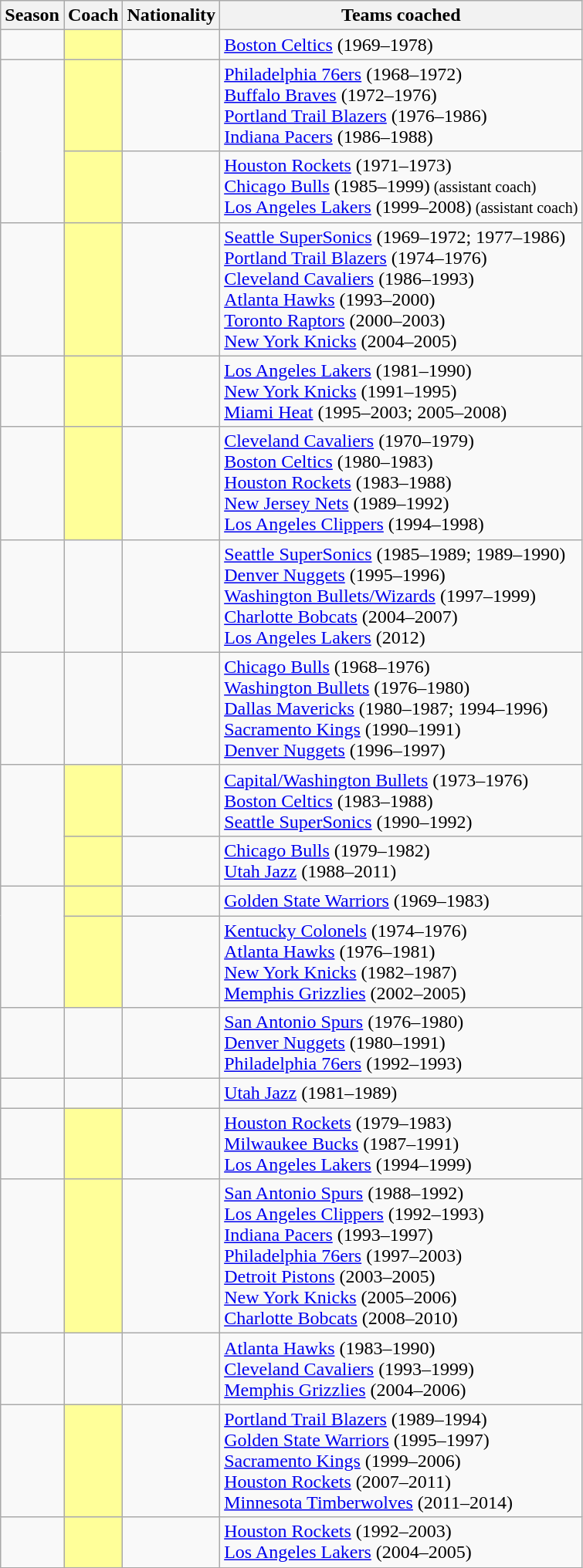<table class="wikitable plainrowheaders sortable" "summary="Season (sortable), Coach (sortable), Nationality (sortable) and Teams coached (sortable)">
<tr>
<th scope="col">Season</th>
<th scope="col">Coach</th>
<th scope="col">Nationality</th>
<th scope="col">Teams coached</th>
</tr>
<tr>
<td></td>
<th scope="row" style="background-color:#FFFF99"></th>
<td></td>
<td><a href='#'>Boston Celtics</a> (1969–1978)</td>
</tr>
<tr>
<td rowspan=2></td>
<th scope="row" style="background-color:#FFFF99"></th>
<td></td>
<td><a href='#'>Philadelphia 76ers</a> (1968–1972)<br><a href='#'>Buffalo Braves</a> (1972–1976)<br><a href='#'>Portland Trail Blazers</a> (1976–1986)<br><a href='#'>Indiana Pacers</a> (1986–1988)</td>
</tr>
<tr>
<th scope="row" style="background-color:#FFFF99"></th>
<td></td>
<td><a href='#'>Houston Rockets</a> (1971–1973)<br><a href='#'>Chicago Bulls</a> (1985–1999)<small> (assistant coach)</small><br><a href='#'>Los Angeles Lakers</a> (1999–2008)<small> (assistant coach)</small></td>
</tr>
<tr>
<td></td>
<th scope="row" style="background-color:#FFFF99"></th>
<td></td>
<td><a href='#'>Seattle SuperSonics</a> (1969–1972; 1977–1986)<br><a href='#'>Portland Trail Blazers</a> (1974–1976)<br><a href='#'>Cleveland Cavaliers</a> (1986–1993)<br><a href='#'>Atlanta Hawks</a> (1993–2000)<br><a href='#'>Toronto Raptors</a> (2000–2003)<br><a href='#'>New York Knicks</a> (2004–2005)</td>
</tr>
<tr>
<td></td>
<th scope="row" style="background-color:#FFFF99"></th>
<td></td>
<td><a href='#'>Los Angeles Lakers</a> (1981–1990)<br><a href='#'>New York Knicks</a> (1991–1995)<br><a href='#'>Miami Heat</a> (1995–2003; 2005–2008)</td>
</tr>
<tr>
<td></td>
<th scope="row" style="background-color:#FFFF99"></th>
<td></td>
<td><a href='#'>Cleveland Cavaliers</a> (1970–1979)<br><a href='#'>Boston Celtics</a> (1980–1983)<br><a href='#'>Houston Rockets</a> (1983–1988)<br><a href='#'>New Jersey Nets</a> (1989–1992)<br><a href='#'>Los Angeles Clippers</a> (1994–1998)</td>
</tr>
<tr>
<td></td>
<th scope="row" style="background-color:transparent;"></th>
<td></td>
<td><a href='#'>Seattle SuperSonics</a> (1985–1989; 1989–1990)<br><a href='#'>Denver Nuggets</a> (1995–1996)<br><a href='#'>Washington Bullets/Wizards</a> (1997–1999)<br><a href='#'>Charlotte Bobcats</a> (2004–2007)<br><a href='#'>Los Angeles Lakers</a> (2012)</td>
</tr>
<tr>
<td></td>
<th scope="row" style="background-color:transparent;"></th>
<td></td>
<td><a href='#'>Chicago Bulls</a> (1968–1976)<br><a href='#'>Washington Bullets</a> (1976–1980)<br><a href='#'>Dallas Mavericks</a> (1980–1987; 1994–1996)<br><a href='#'>Sacramento Kings</a> (1990–1991)<br><a href='#'>Denver Nuggets</a> (1996–1997)</td>
</tr>
<tr>
<td rowspan=2></td>
<th scope="row" style="background-color:#FFFF99;"></th>
<td></td>
<td><a href='#'>Capital/Washington Bullets</a> (1973–1976)<br><a href='#'>Boston Celtics</a> (1983–1988)<br><a href='#'>Seattle SuperSonics</a> (1990–1992)</td>
</tr>
<tr>
<th scope="row" style="background-color:#FFFF99"></th>
<td></td>
<td><a href='#'>Chicago Bulls</a> (1979–1982)<br><a href='#'>Utah Jazz</a> (1988–2011)</td>
</tr>
<tr>
<td rowspan=2></td>
<th scope="row" style="background-color:#FFFF99"></th>
<td></td>
<td><a href='#'>Golden State Warriors</a> (1969–1983)</td>
</tr>
<tr>
<th scope="row" style="background-color:#FFFF99"></th>
<td></td>
<td><a href='#'>Kentucky Colonels</a> (1974–1976)<br><a href='#'>Atlanta Hawks</a> (1976–1981)<br><a href='#'>New York Knicks</a> (1982–1987)<br><a href='#'>Memphis Grizzlies</a> (2002–2005)</td>
</tr>
<tr>
<td></td>
<td scope="row" style="background-color:transparent;"></td>
<td></td>
<td><a href='#'>San Antonio Spurs</a> (1976–1980)<br><a href='#'>Denver Nuggets</a> (1980–1991)<br><a href='#'>Philadelphia 76ers</a> (1992–1993)</td>
</tr>
<tr>
<td></td>
<td scope="row" style="background-color:transparent;"></td>
<td></td>
<td><a href='#'>Utah Jazz</a> (1981–1989)</td>
</tr>
<tr>
<td></td>
<td scope="row" style="background-color:#FFFF99"></td>
<td></td>
<td><a href='#'>Houston Rockets</a> (1979–1983) <br> <a href='#'>Milwaukee Bucks</a> (1987–1991) <br> <a href='#'>Los Angeles Lakers</a> (1994–1999)</td>
</tr>
<tr>
<td></td>
<td scope="row" style="background-color:#FFFF99"></td>
<td></td>
<td><a href='#'>San Antonio Spurs</a> (1988–1992) <br> <a href='#'>Los Angeles Clippers</a> (1992–1993) <br> <a href='#'>Indiana Pacers</a> (1993–1997) <br> <a href='#'>Philadelphia 76ers</a> (1997–2003) <br> <a href='#'>Detroit Pistons</a> (2003–2005) <br> <a href='#'>New York Knicks</a> (2005–2006) <br> <a href='#'>Charlotte Bobcats</a> (2008–2010)</td>
</tr>
<tr>
<td></td>
<th scope="row" style="background-color:transparent;"></th>
<td></td>
<td><a href='#'>Atlanta Hawks</a> (1983–1990) <br> <a href='#'>Cleveland Cavaliers</a> (1993–1999) <br> <a href='#'>Memphis Grizzlies</a> (2004–2006)</td>
</tr>
<tr>
<td></td>
<th scope="row" style="background-color:#FFFF99"></th>
<td></td>
<td><a href='#'>Portland Trail Blazers</a> (1989–1994) <br> <a href='#'>Golden State Warriors</a> (1995–1997) <br> <a href='#'>Sacramento Kings</a> (1999–2006) <br> <a href='#'>Houston Rockets</a> (2007–2011) <br> <a href='#'>Minnesota Timberwolves</a> (2011–2014)</td>
</tr>
<tr>
<td></td>
<th scope="row" style="background-color:#FFFF99"></th>
<td></td>
<td><a href='#'>Houston Rockets</a> (1992–2003) <br> <a href='#'>Los Angeles Lakers</a> (2004–2005)</td>
</tr>
</table>
